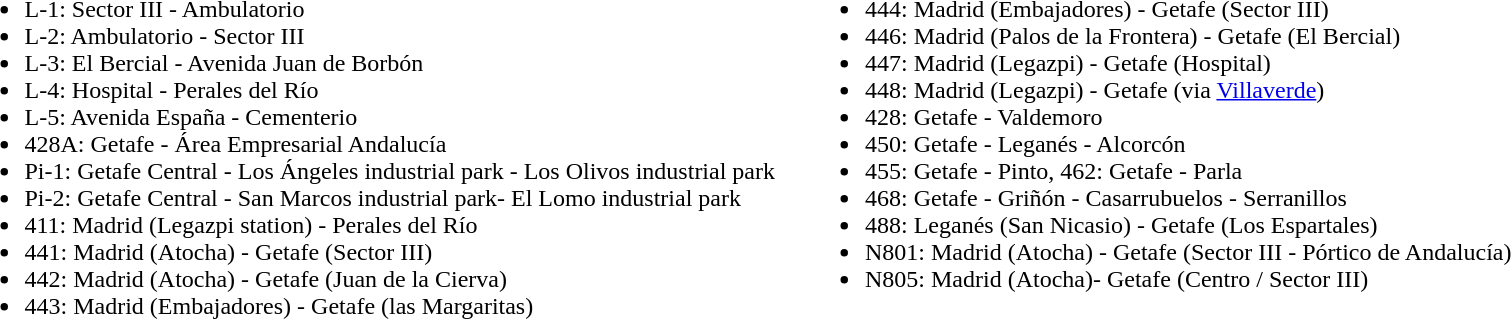<table>
<tr style="vertical-align: top;">
<td><br><ul><li>L-1: Sector III - Ambulatorio</li><li>L-2: Ambulatorio - Sector III</li><li>L-3: El Bercial - Avenida Juan de Borbón</li><li>L-4: Hospital - Perales del Río</li><li>L-5: Avenida España - Cementerio</li><li>428A: Getafe - Área Empresarial Andalucía</li><li>Pi-1: Getafe Central - Los Ángeles industrial park - Los Olivos industrial park</li><li>Pi-2: Getafe Central - San Marcos industrial park- El Lomo industrial park</li><li>411: Madrid (Legazpi station) - Perales del Río</li><li>441: Madrid (Atocha) - Getafe (Sector III)</li><li>442: Madrid (Atocha) - Getafe (Juan de la Cierva)</li><li>443: Madrid (Embajadores) - Getafe (las Margaritas)</li></ul></td>
<td>   </td>
<td><br><ul><li>444: Madrid (Embajadores) - Getafe (Sector III)</li><li>446: Madrid (Palos de la Frontera) - Getafe (El Bercial)</li><li>447: Madrid (Legazpi) - Getafe (Hospital)</li><li>448: Madrid (Legazpi) - Getafe (via <a href='#'>Villaverde</a>)</li><li>428: Getafe - Valdemoro</li><li>450: Getafe - Leganés - Alcorcón</li><li>455: Getafe - Pinto, 462: Getafe - Parla</li><li>468: Getafe - Griñón - Casarrubuelos - Serranillos</li><li>488: Leganés (San Nicasio) - Getafe (Los Espartales)</li><li>N801: Madrid (Atocha) - Getafe (Sector III - Pórtico de Andalucía)</li><li>N805: Madrid (Atocha)- Getafe (Centro / Sector III)</li></ul></td>
</tr>
</table>
